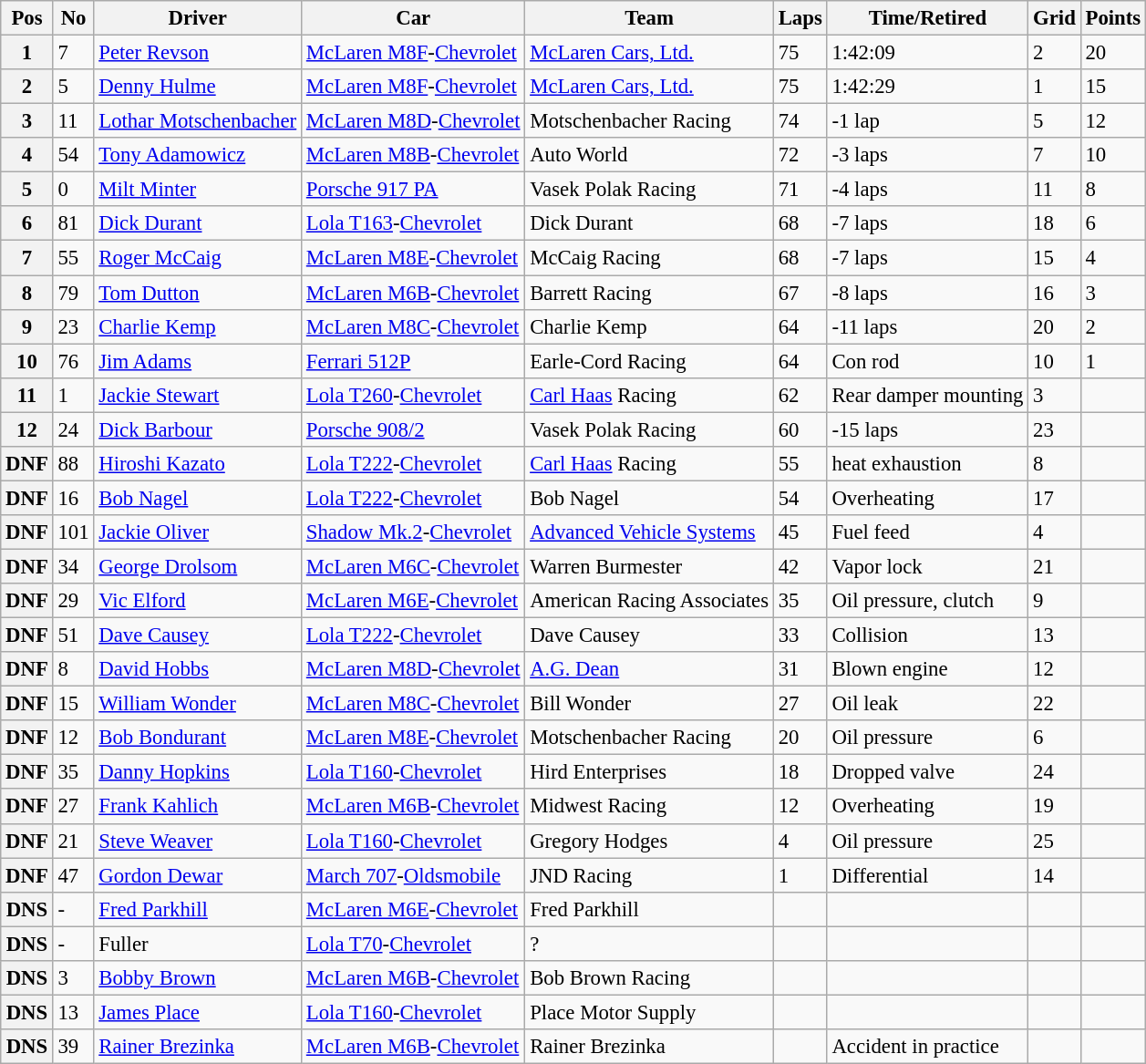<table class="wikitable" style="font-size: 95%;">
<tr>
<th>Pos</th>
<th>No</th>
<th>Driver</th>
<th>Car</th>
<th>Team</th>
<th>Laps</th>
<th>Time/Retired</th>
<th>Grid</th>
<th>Points</th>
</tr>
<tr>
<th>1</th>
<td>7</td>
<td> <a href='#'>Peter Revson</a></td>
<td><a href='#'>McLaren M8F</a>-<a href='#'>Chevrolet</a></td>
<td> <a href='#'>McLaren Cars, Ltd.</a></td>
<td>75</td>
<td>1:42:09</td>
<td>2</td>
<td>20</td>
</tr>
<tr>
<th>2</th>
<td>5</td>
<td> <a href='#'>Denny Hulme</a></td>
<td><a href='#'>McLaren M8F</a>-<a href='#'>Chevrolet</a></td>
<td> <a href='#'>McLaren Cars, Ltd.</a></td>
<td>75</td>
<td>1:42:29</td>
<td>1</td>
<td>15</td>
</tr>
<tr>
<th>3</th>
<td>11</td>
<td> <a href='#'>Lothar Motschenbacher</a></td>
<td><a href='#'>McLaren M8D</a>-<a href='#'>Chevrolet</a></td>
<td> Motschenbacher Racing</td>
<td>74</td>
<td>-1 lap</td>
<td>5</td>
<td>12</td>
</tr>
<tr>
<th>4</th>
<td>54</td>
<td> <a href='#'>Tony Adamowicz</a></td>
<td><a href='#'>McLaren M8B</a>-<a href='#'>Chevrolet</a></td>
<td> Auto World</td>
<td>72</td>
<td>-3 laps</td>
<td>7</td>
<td>10</td>
</tr>
<tr>
<th>5</th>
<td>0</td>
<td> <a href='#'>Milt Minter</a></td>
<td><a href='#'>Porsche 917 PA</a></td>
<td> Vasek Polak Racing</td>
<td>71</td>
<td>-4 laps</td>
<td>11</td>
<td>8</td>
</tr>
<tr>
<th>6</th>
<td>81</td>
<td> <a href='#'>Dick Durant</a></td>
<td><a href='#'>Lola T163</a>-<a href='#'>Chevrolet</a></td>
<td> Dick Durant</td>
<td>68</td>
<td>-7 laps</td>
<td>18</td>
<td>6</td>
</tr>
<tr>
<th>7</th>
<td>55</td>
<td> <a href='#'>Roger McCaig</a></td>
<td><a href='#'>McLaren M8E</a>-<a href='#'>Chevrolet</a></td>
<td> McCaig Racing</td>
<td>68</td>
<td>-7 laps</td>
<td>15</td>
<td>4</td>
</tr>
<tr>
<th>8</th>
<td>79</td>
<td> <a href='#'>Tom Dutton</a></td>
<td><a href='#'>McLaren M6B</a>-<a href='#'>Chevrolet</a></td>
<td> Barrett Racing</td>
<td>67</td>
<td>-8 laps</td>
<td>16</td>
<td>3</td>
</tr>
<tr>
<th>9</th>
<td>23</td>
<td> <a href='#'>Charlie Kemp</a></td>
<td><a href='#'>McLaren M8C</a>-<a href='#'>Chevrolet</a></td>
<td> Charlie Kemp</td>
<td>64</td>
<td>-11 laps</td>
<td>20</td>
<td>2</td>
</tr>
<tr>
<th>10</th>
<td>76</td>
<td> <a href='#'>Jim Adams</a></td>
<td><a href='#'>Ferrari 512P</a></td>
<td> Earle-Cord Racing</td>
<td>64</td>
<td>Con rod</td>
<td>10</td>
<td>1</td>
</tr>
<tr>
<th>11</th>
<td>1</td>
<td> <a href='#'>Jackie Stewart</a></td>
<td><a href='#'>Lola T260</a>-<a href='#'>Chevrolet</a></td>
<td> <a href='#'>Carl Haas</a> Racing</td>
<td>62</td>
<td>Rear damper mounting</td>
<td>3</td>
<td></td>
</tr>
<tr>
<th>12</th>
<td>24</td>
<td> <a href='#'>Dick Barbour</a></td>
<td><a href='#'>Porsche 908/2</a></td>
<td> Vasek Polak Racing</td>
<td>60</td>
<td>-15 laps</td>
<td>23</td>
<td></td>
</tr>
<tr>
<th>DNF</th>
<td>88</td>
<td> <a href='#'>Hiroshi Kazato</a></td>
<td><a href='#'>Lola T222</a>-<a href='#'>Chevrolet</a></td>
<td> <a href='#'>Carl Haas</a> Racing</td>
<td>55</td>
<td>heat exhaustion</td>
<td>8</td>
<td></td>
</tr>
<tr>
<th>DNF</th>
<td>16</td>
<td> <a href='#'>Bob Nagel</a></td>
<td><a href='#'>Lola T222</a>-<a href='#'>Chevrolet</a></td>
<td> Bob Nagel</td>
<td>54</td>
<td>Overheating</td>
<td>17</td>
<td></td>
</tr>
<tr>
<th>DNF</th>
<td>101</td>
<td> <a href='#'>Jackie Oliver</a></td>
<td><a href='#'>Shadow Mk.2</a>-<a href='#'>Chevrolet</a></td>
<td> <a href='#'>Advanced Vehicle Systems</a></td>
<td>45</td>
<td>Fuel feed</td>
<td>4</td>
<td></td>
</tr>
<tr>
<th>DNF</th>
<td>34</td>
<td> <a href='#'>George Drolsom</a></td>
<td><a href='#'>McLaren M6C</a>-<a href='#'>Chevrolet</a></td>
<td> Warren Burmester</td>
<td>42</td>
<td>Vapor lock</td>
<td>21</td>
<td></td>
</tr>
<tr>
<th>DNF</th>
<td>29</td>
<td> <a href='#'>Vic Elford</a></td>
<td><a href='#'>McLaren M6E</a>-<a href='#'>Chevrolet</a></td>
<td> American Racing Associates</td>
<td>35</td>
<td>Oil pressure, clutch</td>
<td>9</td>
<td></td>
</tr>
<tr>
<th>DNF</th>
<td>51</td>
<td> <a href='#'>Dave Causey</a></td>
<td><a href='#'>Lola T222</a>-<a href='#'>Chevrolet</a></td>
<td> Dave Causey</td>
<td>33</td>
<td>Collision</td>
<td>13</td>
<td></td>
</tr>
<tr>
<th>DNF</th>
<td>8</td>
<td> <a href='#'>David Hobbs</a></td>
<td><a href='#'>McLaren M8D</a>-<a href='#'>Chevrolet</a></td>
<td> <a href='#'>A.G. Dean</a></td>
<td>31</td>
<td>Blown engine</td>
<td>12</td>
<td></td>
</tr>
<tr>
<th>DNF</th>
<td>15</td>
<td> <a href='#'>William Wonder</a></td>
<td><a href='#'>McLaren M8C</a>-<a href='#'>Chevrolet</a></td>
<td> Bill Wonder</td>
<td>27</td>
<td>Oil leak</td>
<td>22</td>
<td></td>
</tr>
<tr>
<th>DNF</th>
<td>12</td>
<td> <a href='#'>Bob Bondurant</a></td>
<td><a href='#'>McLaren M8E</a>-<a href='#'>Chevrolet</a></td>
<td> Motschenbacher Racing</td>
<td>20</td>
<td>Oil pressure</td>
<td>6</td>
<td></td>
</tr>
<tr>
<th>DNF</th>
<td>35</td>
<td> <a href='#'>Danny Hopkins</a></td>
<td><a href='#'>Lola T160</a>-<a href='#'>Chevrolet</a></td>
<td> Hird Enterprises</td>
<td>18</td>
<td>Dropped valve</td>
<td>24</td>
<td></td>
</tr>
<tr>
<th>DNF</th>
<td>27</td>
<td> <a href='#'>Frank Kahlich</a></td>
<td><a href='#'>McLaren M6B</a>-<a href='#'>Chevrolet</a></td>
<td> Midwest Racing</td>
<td>12</td>
<td>Overheating</td>
<td>19</td>
<td></td>
</tr>
<tr>
<th>DNF</th>
<td>21</td>
<td> <a href='#'>Steve Weaver</a></td>
<td><a href='#'>Lola T160</a>-<a href='#'>Chevrolet</a></td>
<td> Gregory Hodges</td>
<td>4</td>
<td>Oil pressure</td>
<td>25</td>
<td></td>
</tr>
<tr>
<th>DNF</th>
<td>47</td>
<td> <a href='#'>Gordon Dewar</a></td>
<td><a href='#'>March 707</a>-<a href='#'>Oldsmobile</a></td>
<td> JND Racing</td>
<td>1</td>
<td>Differential</td>
<td>14</td>
<td></td>
</tr>
<tr>
<th>DNS</th>
<td>-</td>
<td> <a href='#'>Fred Parkhill</a></td>
<td><a href='#'>McLaren M6E</a>-<a href='#'>Chevrolet</a></td>
<td> Fred Parkhill</td>
<td></td>
<td></td>
<td></td>
<td></td>
</tr>
<tr>
<th>DNS</th>
<td>-</td>
<td>Fuller</td>
<td><a href='#'>Lola T70</a>-<a href='#'>Chevrolet</a></td>
<td>?</td>
<td></td>
<td></td>
<td></td>
<td></td>
</tr>
<tr>
<th>DNS</th>
<td>3</td>
<td> <a href='#'>Bobby Brown</a></td>
<td><a href='#'>McLaren M6B</a>-<a href='#'>Chevrolet</a></td>
<td> Bob Brown Racing</td>
<td></td>
<td></td>
<td></td>
<td></td>
</tr>
<tr>
<th>DNS</th>
<td>13</td>
<td> <a href='#'>James Place</a></td>
<td><a href='#'>Lola T160</a>-<a href='#'>Chevrolet</a></td>
<td> Place Motor Supply</td>
<td></td>
<td></td>
<td></td>
<td></td>
</tr>
<tr>
<th>DNS</th>
<td>39</td>
<td> <a href='#'>Rainer Brezinka</a></td>
<td><a href='#'>McLaren M6B</a>-<a href='#'>Chevrolet</a></td>
<td> Rainer Brezinka</td>
<td></td>
<td>Accident in practice</td>
<td></td>
<td></td>
</tr>
</table>
